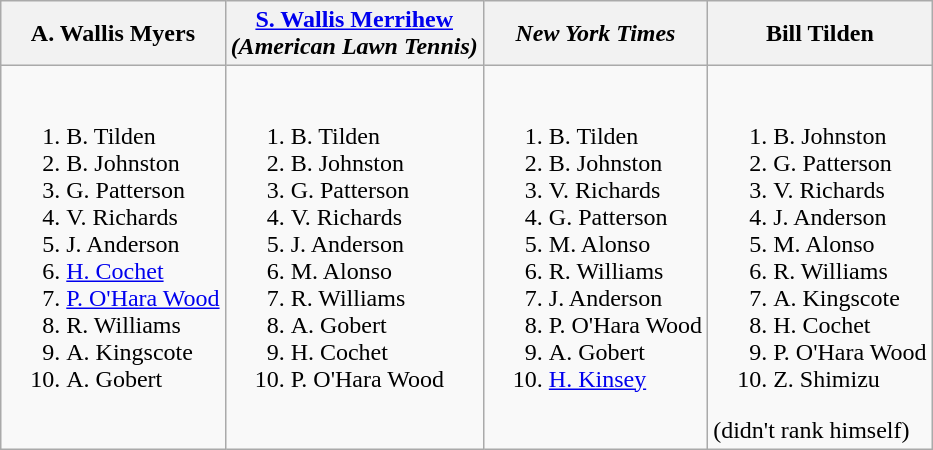<table class="wikitable">
<tr>
<th>A. Wallis Myers</th>
<th><a href='#'>S. Wallis Merrihew</a><br><em>(American Lawn Tennis)</em></th>
<th><em>New York Times</em></th>
<th>Bill Tilden</th>
</tr>
<tr style="vertical-align: top;">
<td style="white-space: nowrap;"><br><ol><li> B. Tilden</li><li> B. Johnston</li><li> G. Patterson</li><li> V. Richards</li><li> J. Anderson</li><li> <a href='#'>H. Cochet</a></li><li> <a href='#'>P. O'Hara Wood</a></li><li> R. Williams</li><li> A. Kingscote</li><li> A. Gobert</li></ol></td>
<td style="white-space: nowrap;"><br><ol><li> B. Tilden</li><li> B. Johnston</li><li> G. Patterson</li><li> V. Richards</li><li> J. Anderson</li><li> M. Alonso</li><li> R. Williams</li><li> A. Gobert</li><li> H. Cochet</li><li> P. O'Hara Wood</li></ol></td>
<td style="white-space: nowrap;"><br><ol><li> B. Tilden</li><li> B. Johnston</li><li> V. Richards</li><li> G. Patterson</li><li> M. Alonso</li><li> R. Williams</li><li> J. Anderson</li><li> P. O'Hara Wood</li><li> A. Gobert</li><li> <a href='#'>H. Kinsey</a></li></ol></td>
<td style="white-space: nowrap;"><br><ol><li> B. Johnston</li><li> G. Patterson</li><li> V. Richards</li><li> J. Anderson</li><li> M. Alonso</li><li> R. Williams</li><li> A. Kingscote</li><li> H. Cochet</li><li> P. O'Hara Wood</li><li> Z. Shimizu</li></ol>(didn't rank himself)</td>
</tr>
</table>
